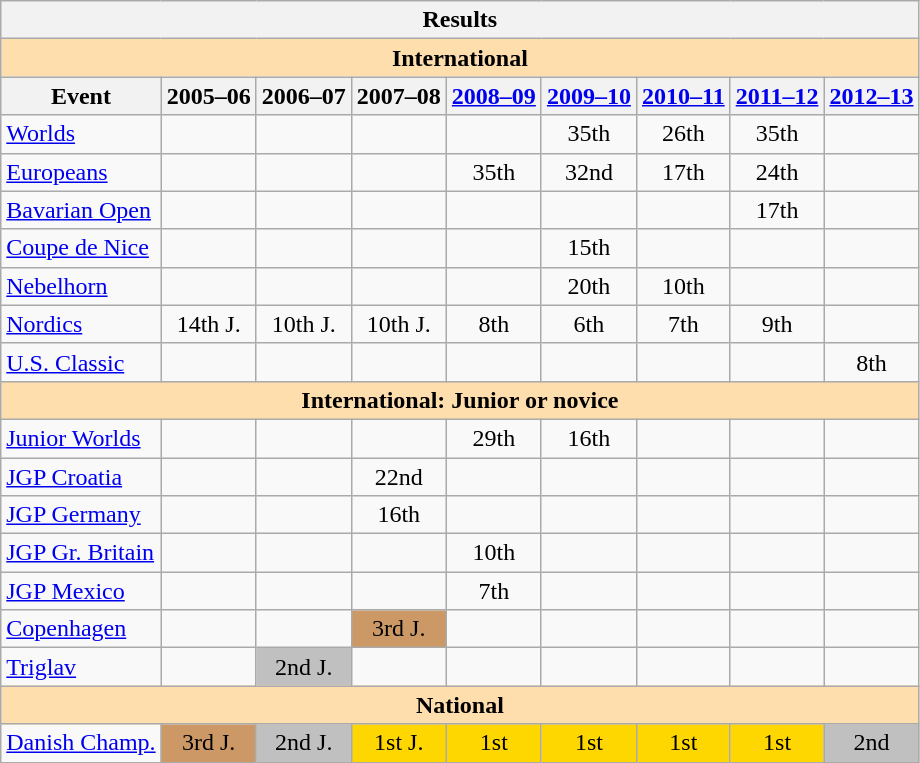<table class="wikitable" style="text-align:center">
<tr>
<th colspan="9" align="center"><strong>Results</strong></th>
</tr>
<tr>
<th colspan="9" style="background-color: #ffdead; " align="center"><strong>International</strong></th>
</tr>
<tr>
<th>Event</th>
<th>2005–06</th>
<th>2006–07</th>
<th>2007–08</th>
<th><a href='#'>2008–09</a></th>
<th><a href='#'>2009–10</a></th>
<th><a href='#'>2010–11</a></th>
<th><a href='#'>2011–12</a></th>
<th><a href='#'>2012–13</a></th>
</tr>
<tr>
<td align=left><a href='#'>Worlds</a></td>
<td></td>
<td></td>
<td></td>
<td></td>
<td>35th</td>
<td>26th</td>
<td>35th</td>
<td></td>
</tr>
<tr>
<td align=left><a href='#'>Europeans</a></td>
<td></td>
<td></td>
<td></td>
<td>35th</td>
<td>32nd</td>
<td>17th</td>
<td>24th</td>
<td></td>
</tr>
<tr>
<td align=left><a href='#'>Bavarian Open</a></td>
<td></td>
<td></td>
<td></td>
<td></td>
<td></td>
<td></td>
<td>17th</td>
<td></td>
</tr>
<tr>
<td align=left><a href='#'>Coupe de Nice</a></td>
<td></td>
<td></td>
<td></td>
<td></td>
<td>15th</td>
<td></td>
<td></td>
<td></td>
</tr>
<tr>
<td align=left><a href='#'>Nebelhorn</a></td>
<td></td>
<td></td>
<td></td>
<td></td>
<td>20th</td>
<td>10th</td>
<td></td>
<td></td>
</tr>
<tr>
<td align=left><a href='#'>Nordics</a></td>
<td>14th J.</td>
<td>10th J.</td>
<td>10th J.</td>
<td>8th</td>
<td>6th</td>
<td>7th</td>
<td>9th</td>
<td></td>
</tr>
<tr>
<td align=left><a href='#'>U.S. Classic</a></td>
<td></td>
<td></td>
<td></td>
<td></td>
<td></td>
<td></td>
<td></td>
<td>8th</td>
</tr>
<tr>
<th colspan="9" style="background-color: #ffdead; " align="center"><strong>International: Junior or novice</strong></th>
</tr>
<tr>
<td align=left><a href='#'>Junior Worlds</a></td>
<td></td>
<td></td>
<td></td>
<td>29th</td>
<td>16th</td>
<td></td>
<td></td>
<td></td>
</tr>
<tr>
<td align=left><a href='#'>JGP Croatia</a></td>
<td></td>
<td></td>
<td>22nd</td>
<td></td>
<td></td>
<td></td>
<td></td>
<td></td>
</tr>
<tr>
<td align=left><a href='#'>JGP Germany</a></td>
<td></td>
<td></td>
<td>16th</td>
<td></td>
<td></td>
<td></td>
<td></td>
<td></td>
</tr>
<tr>
<td align=left><a href='#'>JGP Gr. Britain</a></td>
<td></td>
<td></td>
<td></td>
<td>10th</td>
<td></td>
<td></td>
<td></td>
<td></td>
</tr>
<tr>
<td align=left><a href='#'>JGP Mexico</a></td>
<td></td>
<td></td>
<td></td>
<td>7th</td>
<td></td>
<td></td>
<td></td>
<td></td>
</tr>
<tr>
<td align=left><a href='#'>Copenhagen</a></td>
<td></td>
<td></td>
<td bgcolor=cc9966>3rd J.</td>
<td></td>
<td></td>
<td></td>
<td></td>
<td></td>
</tr>
<tr>
<td align="left"><a href='#'>Triglav</a></td>
<td></td>
<td bgcolor="silver">2nd J.</td>
<td></td>
<td></td>
<td></td>
<td></td>
<td></td>
<td></td>
</tr>
<tr>
<th colspan="9" style="background-color: #ffdead; " align="center"><strong>National</strong></th>
</tr>
<tr>
<td align="left"><a href='#'>Danish Champ.</a></td>
<td bgcolor="cc9966">3rd J.</td>
<td bgcolor="silver">2nd J.</td>
<td bgcolor="gold">1st J.</td>
<td bgcolor="gold">1st</td>
<td bgcolor="gold">1st</td>
<td bgcolor="gold">1st</td>
<td bgcolor="gold">1st</td>
<td bgcolor="silver">2nd</td>
</tr>
</table>
